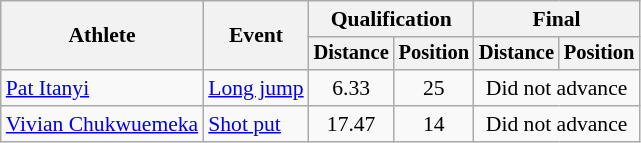<table class=wikitable style="font-size:90%">
<tr>
<th rowspan="2">Athlete</th>
<th rowspan="2">Event</th>
<th colspan="2">Qualification</th>
<th colspan="2">Final</th>
</tr>
<tr style="font-size:95%">
<th>Distance</th>
<th>Position</th>
<th>Distance</th>
<th>Position</th>
</tr>
<tr align=center>
<td align=left><a href='#'>Pat Itanyi</a></td>
<td align=left><a href='#'>Long jump</a></td>
<td>6.33</td>
<td>25</td>
<td colspan=2>Did not advance</td>
</tr>
<tr align=center>
<td align=left><a href='#'>Vivian Chukwuemeka</a></td>
<td align=left><a href='#'>Shot put</a></td>
<td>17.47</td>
<td>14</td>
<td colspan=2>Did not advance</td>
</tr>
</table>
